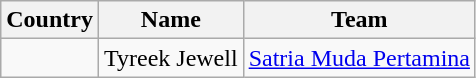<table class="wikitable">
<tr>
<th>Country</th>
<th>Name</th>
<th>Team</th>
</tr>
<tr>
<td></td>
<td>Tyreek Jewell</td>
<td><a href='#'>Satria Muda Pertamina</a></td>
</tr>
</table>
